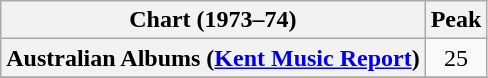<table class="wikitable plainrowheaders">
<tr>
<th>Chart (1973–74)</th>
<th>Peak</th>
</tr>
<tr>
<th scope="row">Australian Albums (<a href='#'>Kent Music Report</a>)</th>
<td align="center">25</td>
</tr>
<tr>
</tr>
</table>
